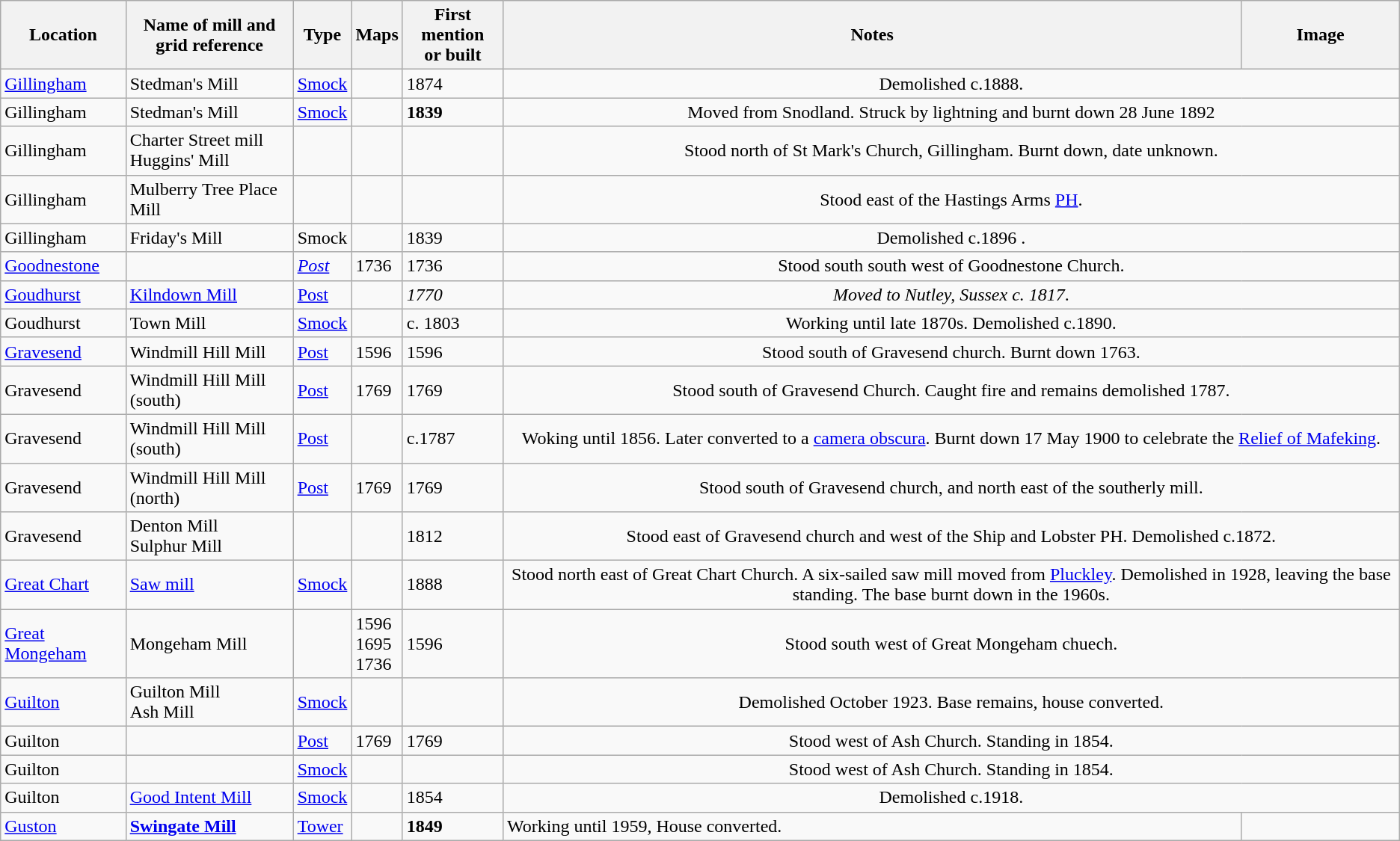<table class="wikitable">
<tr>
<th>Location</th>
<th>Name of mill and<br>grid reference</th>
<th>Type</th>
<th>Maps</th>
<th>First mention<br>or built</th>
<th>Notes</th>
<th>Image</th>
</tr>
<tr>
<td><a href='#'>Gillingham</a></td>
<td>Stedman's Mill<br></td>
<td><a href='#'>Smock</a></td>
<td></td>
<td>1874</td>
<td colspan="2" style="text-align:center;">Demolished c.1888.</td>
</tr>
<tr>
<td>Gillingham</td>
<td>Stedman's Mill<br></td>
<td><a href='#'>Smock</a></td>
<td></td>
<td><strong>1839</strong></td>
<td colspan="2" style="text-align:center;">Moved from Snodland. Struck by lightning and burnt down 28 June 1892</td>
</tr>
<tr>
<td>Gillingham</td>
<td>Charter Street mill<br>Huggins' Mill</td>
<td></td>
<td></td>
<td></td>
<td colspan="2" style="text-align:center;">Stood  north of St Mark's Church, Gillingham. Burnt down, date unknown.</td>
</tr>
<tr>
<td>Gillingham</td>
<td>Mulberry Tree Place Mill<br></td>
<td></td>
<td></td>
<td></td>
<td colspan="2" style="text-align:center;">Stood  east of the Hastings Arms <a href='#'>PH</a>.</td>
</tr>
<tr>
<td>Gillingham</td>
<td>Friday's Mill<br></td>
<td>Smock</td>
<td></td>
<td>1839</td>
<td colspan="2" style="text-align:center;">Demolished c.1896 .</td>
</tr>
<tr>
<td><a href='#'>Goodnestone</a></td>
<td></td>
<td><em><a href='#'>Post</a></em></td>
<td>1736</td>
<td>1736</td>
<td colspan="2" style="text-align:center;">Stood south south west of Goodnestone Church.</td>
</tr>
<tr>
<td><a href='#'>Goudhurst</a></td>
<td><a href='#'>Kilndown Mill</a></td>
<td><a href='#'>Post</a></td>
<td></td>
<td><em>1770</em></td>
<td colspan="2" style="text-align:center;"><em>Moved to Nutley, Sussex c. 1817</em>.</td>
</tr>
<tr>
<td>Goudhurst</td>
<td>Town Mill<br></td>
<td><a href='#'>Smock</a></td>
<td></td>
<td>c. 1803</td>
<td colspan="2" style="text-align:center;">Working until late 1870s. Demolished c.1890.</td>
</tr>
<tr>
<td><a href='#'>Gravesend</a></td>
<td>Windmill Hill Mill</td>
<td><a href='#'>Post</a></td>
<td>1596</td>
<td>1596</td>
<td colspan="2" style="text-align:center;">Stood  south of Gravesend church. Burnt down 1763.</td>
</tr>
<tr>
<td>Gravesend</td>
<td>Windmill Hill Mill (south)</td>
<td><a href='#'>Post</a></td>
<td>1769</td>
<td>1769</td>
<td colspan="2" style="text-align:center;">Stood  south of Gravesend Church. Caught fire and remains demolished 1787.</td>
</tr>
<tr>
<td>Gravesend</td>
<td>Windmill Hill Mill (south)</td>
<td><a href='#'>Post</a></td>
<td></td>
<td>c.1787</td>
<td colspan="2" style="text-align:center;">Woking until 1856. Later converted to a <a href='#'>camera obscura</a>. Burnt down 17 May 1900 to celebrate the <a href='#'>Relief of Mafeking</a>.</td>
</tr>
<tr>
<td>Gravesend</td>
<td>Windmill Hill Mill (north)</td>
<td><a href='#'>Post</a></td>
<td>1769</td>
<td>1769</td>
<td colspan="2" style="text-align:center;">Stood  south of Gravesend church, and  north east of the southerly mill.</td>
</tr>
<tr>
<td>Gravesend</td>
<td>Denton Mill<br>Sulphur Mill</td>
<td></td>
<td></td>
<td>1812</td>
<td colspan="2" style="text-align:center;">Stood  east of Gravesend church and  west of the Ship and Lobster PH. Demolished c.1872.</td>
</tr>
<tr>
<td><a href='#'>Great Chart</a></td>
<td><a href='#'>Saw mill</a></td>
<td><a href='#'>Smock</a></td>
<td></td>
<td>1888</td>
<td colspan="2" style="text-align:center;">Stood  north east of Great Chart Church. A six-sailed saw mill moved from <a href='#'>Pluckley</a>. Demolished in 1928, leaving the base standing. The base burnt down in the 1960s.</td>
</tr>
<tr>
<td><a href='#'>Great Mongeham</a></td>
<td>Mongeham Mill</td>
<td></td>
<td>1596<br>1695<br>1736</td>
<td>1596</td>
<td colspan="2" style="text-align:center;">Stood south west of Great Mongeham chuech.</td>
</tr>
<tr>
<td><a href='#'>Guilton</a></td>
<td>Guilton Mill <br> Ash Mill <br> </td>
<td><a href='#'>Smock</a></td>
<td></td>
<td></td>
<td colspan="2" style="text-align:center;">Demolished October 1923. Base remains, house converted.</td>
</tr>
<tr>
<td>Guilton</td>
<td></td>
<td><a href='#'>Post</a></td>
<td>1769</td>
<td>1769</td>
<td colspan="2" style="text-align:center;">Stood  west of Ash Church. Standing in 1854.</td>
</tr>
<tr>
<td>Guilton</td>
<td></td>
<td><a href='#'>Smock</a></td>
<td></td>
<td></td>
<td colspan="2" style="text-align:center;">Stood  west of Ash Church. Standing in 1854.</td>
</tr>
<tr>
<td>Guilton</td>
<td><a href='#'>Good Intent Mill</a><br></td>
<td><a href='#'>Smock</a></td>
<td></td>
<td>1854</td>
<td colspan="2" style="text-align:center;">Demolished c.1918.</td>
</tr>
<tr>
<td><a href='#'>Guston</a></td>
<td><strong><a href='#'>Swingate Mill</a></strong><br></td>
<td><a href='#'>Tower</a></td>
<td></td>
<td><strong>1849</strong></td>
<td>Working until 1959, House converted.</td>
<td></td>
</tr>
</table>
